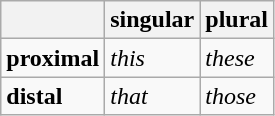<table class="wikitable">
<tr>
<th></th>
<th>singular</th>
<th>plural</th>
</tr>
<tr>
<td><strong>proximal</strong></td>
<td><em>this</em></td>
<td><em>these</em></td>
</tr>
<tr>
<td><strong>distal</strong></td>
<td><em>that</em></td>
<td><em>those</em></td>
</tr>
</table>
